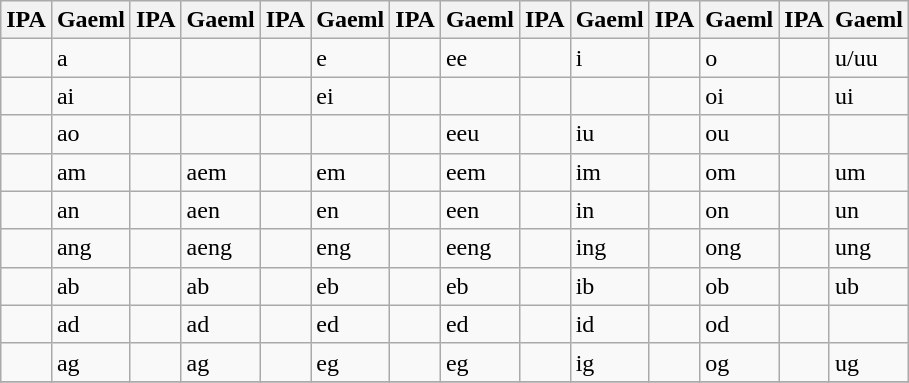<table class="wikitable">
<tr --------->
<th>IPA</th>
<th>Gaeml</th>
<th>IPA</th>
<th>Gaeml</th>
<th>IPA</th>
<th>Gaeml</th>
<th>IPA</th>
<th>Gaeml</th>
<th>IPA</th>
<th>Gaeml</th>
<th>IPA</th>
<th>Gaeml</th>
<th>IPA</th>
<th>Gaeml</th>
</tr>
<tr --------->
<td></td>
<td>a</td>
<td></td>
<td></td>
<td></td>
<td>e</td>
<td></td>
<td>ee</td>
<td></td>
<td>i</td>
<td></td>
<td>o</td>
<td></td>
<td>u/uu</td>
</tr>
<tr --------->
<td></td>
<td>ai</td>
<td></td>
<td></td>
<td></td>
<td>ei</td>
<td></td>
<td></td>
<td></td>
<td></td>
<td></td>
<td>oi</td>
<td></td>
<td>ui</td>
</tr>
<tr --------->
<td></td>
<td>ao</td>
<td></td>
<td></td>
<td></td>
<td></td>
<td></td>
<td>eeu</td>
<td></td>
<td>iu</td>
<td></td>
<td>ou</td>
<td></td>
<td></td>
</tr>
<tr --------->
<td></td>
<td>am</td>
<td></td>
<td>aem</td>
<td></td>
<td>em</td>
<td></td>
<td>eem</td>
<td></td>
<td>im</td>
<td></td>
<td>om</td>
<td></td>
<td>um</td>
</tr>
<tr --------->
<td></td>
<td>an</td>
<td></td>
<td>aen</td>
<td></td>
<td>en</td>
<td></td>
<td>een</td>
<td></td>
<td>in</td>
<td></td>
<td>on</td>
<td></td>
<td>un</td>
</tr>
<tr --------->
<td></td>
<td>ang</td>
<td></td>
<td>aeng</td>
<td></td>
<td>eng</td>
<td></td>
<td>eeng</td>
<td></td>
<td>ing</td>
<td></td>
<td>ong</td>
<td></td>
<td>ung</td>
</tr>
<tr --------->
<td></td>
<td>ab</td>
<td></td>
<td>ab</td>
<td></td>
<td>eb</td>
<td></td>
<td>eb</td>
<td></td>
<td>ib</td>
<td></td>
<td>ob</td>
<td></td>
<td>ub</td>
</tr>
<tr --------->
<td></td>
<td>ad</td>
<td></td>
<td>ad</td>
<td></td>
<td>ed</td>
<td></td>
<td>ed</td>
<td></td>
<td>id</td>
<td></td>
<td>od</td>
<td></td>
<td></td>
</tr>
<tr --------->
<td></td>
<td>ag</td>
<td></td>
<td>ag</td>
<td></td>
<td>eg</td>
<td></td>
<td>eg</td>
<td></td>
<td>ig</td>
<td></td>
<td>og</td>
<td></td>
<td>ug</td>
</tr>
<tr --------->
</tr>
</table>
